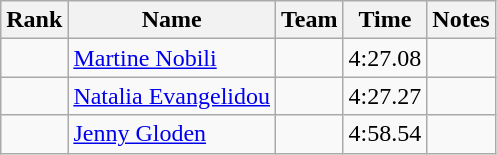<table class="wikitable sortable" style="text-align:center">
<tr>
<th>Rank</th>
<th>Name</th>
<th>Team</th>
<th>Time</th>
<th>Notes</th>
</tr>
<tr>
<td></td>
<td align="left"><a href='#'>Martine Nobili</a></td>
<td align=left></td>
<td>4:27.08</td>
<td></td>
</tr>
<tr>
<td></td>
<td align="left"><a href='#'>Natalia Evangelidou</a></td>
<td align=left></td>
<td>4:27.27</td>
<td></td>
</tr>
<tr>
<td></td>
<td align="left"><a href='#'>Jenny Gloden</a></td>
<td align=left></td>
<td>4:58.54</td>
<td></td>
</tr>
</table>
